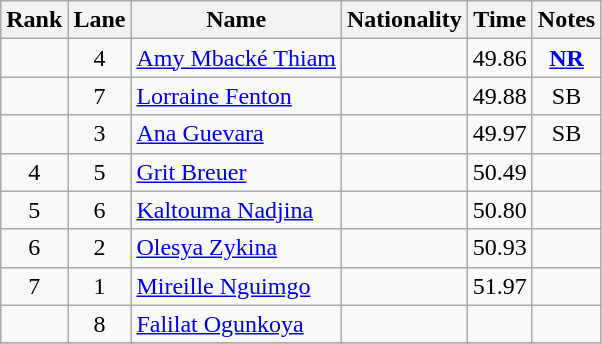<table class="wikitable sortable" style="text-align:center">
<tr>
<th>Rank</th>
<th>Lane</th>
<th>Name</th>
<th>Nationality</th>
<th>Time</th>
<th>Notes</th>
</tr>
<tr>
<td></td>
<td>4</td>
<td align=left><a href='#'>Amy Mbacké Thiam</a></td>
<td align=left></td>
<td>49.86</td>
<td><strong><a href='#'>NR</a></strong></td>
</tr>
<tr>
<td></td>
<td>7</td>
<td align=left><a href='#'>Lorraine Fenton</a></td>
<td align=left></td>
<td>49.88</td>
<td>SB</td>
</tr>
<tr>
<td></td>
<td>3</td>
<td align=left><a href='#'>Ana Guevara</a></td>
<td align=left></td>
<td>49.97</td>
<td>SB</td>
</tr>
<tr>
<td>4</td>
<td>5</td>
<td align=left><a href='#'>Grit Breuer</a></td>
<td align=left></td>
<td>50.49</td>
<td></td>
</tr>
<tr>
<td>5</td>
<td>6</td>
<td align=left><a href='#'>Kaltouma Nadjina</a></td>
<td align=left></td>
<td>50.80</td>
<td></td>
</tr>
<tr>
<td>6</td>
<td>2</td>
<td align=left><a href='#'>Olesya Zykina</a></td>
<td align=left></td>
<td>50.93</td>
<td></td>
</tr>
<tr>
<td>7</td>
<td>1</td>
<td align=left><a href='#'>Mireille Nguimgo</a></td>
<td align=left></td>
<td>51.97</td>
<td></td>
</tr>
<tr>
<td></td>
<td>8</td>
<td align=left><a href='#'>Falilat Ogunkoya</a></td>
<td align=left></td>
<td></td>
<td></td>
</tr>
<tr>
</tr>
</table>
